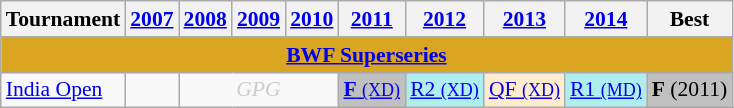<table class="wikitable" style="font-size: 90%; text-align:center">
<tr>
<th>Tournament</th>
<th><a href='#'>2007</a></th>
<th><a href='#'>2008</a></th>
<th><a href='#'>2009</a></th>
<th><a href='#'>2010</a></th>
<th><a href='#'>2011</a></th>
<th><a href='#'>2012</a></th>
<th><a href='#'>2013</a></th>
<th><a href='#'>2014</a></th>
<th>Best</th>
</tr>
<tr bgcolor=DAA520>
<td colspan="10" align=center><strong><a href='#'>BWF Superseries</a></strong></td>
</tr>
<tr>
<td align=left><a href='#'>India Open</a></td>
<td></td>
<td colspan="3" style=color:#ccc><em>GPG</em></td>
<td bgcolor=Silver><a href='#'><strong>F</strong> <small>(XD)</small></a></td>
<td bgcolor=AFEEEE><a href='#'>R2 <small>(XD)</small></a></td>
<td bgcolor=FFEBCD><a href='#'>QF <small>(XD)</small></a></td>
<td bgcolor=AFEEEE><a href='#'>R1 <small>(MD)</small></a></td>
<td bgcolor=Silver><strong>F</strong> (2011)</td>
</tr>
</table>
